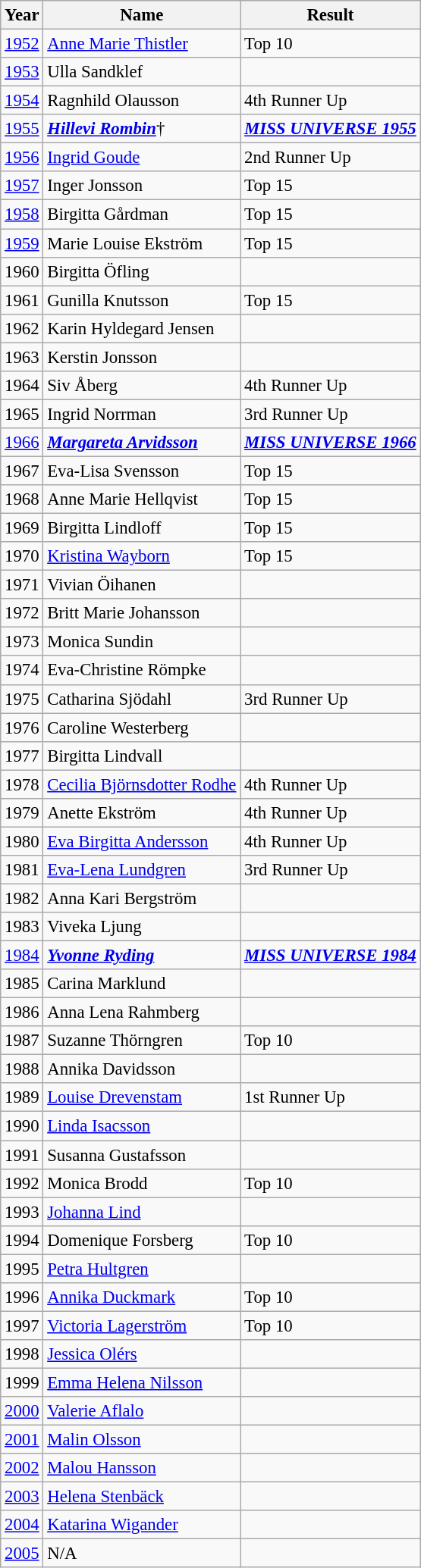<table class="wikitable" style="font-size:95%;">
<tr>
<th>Year</th>
<th>Name</th>
<th>Result</th>
</tr>
<tr>
<td><a href='#'>1952</a></td>
<td><a href='#'>Anne Marie Thistler</a></td>
<td>Top 10</td>
</tr>
<tr>
<td><a href='#'>1953</a></td>
<td>Ulla Sandklef</td>
<td></td>
</tr>
<tr>
<td><a href='#'>1954</a></td>
<td>Ragnhild Olausson</td>
<td>4th Runner Up</td>
</tr>
<tr>
<td><a href='#'>1955</a></td>
<td><strong><em><a href='#'>Hillevi Rombin</a></em></strong>†</td>
<td><strong><em><a href='#'>MISS UNIVERSE 1955</a></em></strong></td>
</tr>
<tr>
<td><a href='#'>1956</a></td>
<td><a href='#'>Ingrid Goude</a></td>
<td>2nd Runner Up</td>
</tr>
<tr>
<td><a href='#'>1957</a></td>
<td>Inger Jonsson</td>
<td>Top 15</td>
</tr>
<tr>
<td><a href='#'>1958</a></td>
<td>Birgitta  Gårdman</td>
<td>Top 15</td>
</tr>
<tr>
<td><a href='#'>1959</a></td>
<td>Marie Louise Ekström</td>
<td>Top 15</td>
</tr>
<tr>
<td>1960</td>
<td>Birgitta Öfling</td>
<td></td>
</tr>
<tr>
<td>1961</td>
<td>Gunilla Knutsson</td>
<td>Top 15</td>
</tr>
<tr>
<td>1962</td>
<td>Karin Hyldegard Jensen</td>
<td></td>
</tr>
<tr>
<td>1963</td>
<td>Kerstin Jonsson</td>
<td></td>
</tr>
<tr>
<td>1964</td>
<td>Siv Åberg</td>
<td>4th Runner Up</td>
</tr>
<tr>
<td>1965</td>
<td>Ingrid Norrman</td>
<td>3rd Runner Up</td>
</tr>
<tr>
<td><a href='#'>1966</a></td>
<td><strong><em><a href='#'>Margareta Arvidsson</a></em></strong></td>
<td><strong><em><a href='#'>MISS UNIVERSE 1966</a></em></strong></td>
</tr>
<tr>
<td>1967</td>
<td>Eva-Lisa Svensson</td>
<td>Top 15</td>
</tr>
<tr>
<td>1968</td>
<td>Anne Marie Hellqvist</td>
<td>Top 15</td>
</tr>
<tr>
<td>1969</td>
<td>Birgitta Lindloff</td>
<td>Top 15</td>
</tr>
<tr>
<td>1970</td>
<td><a href='#'>Kristina Wayborn</a></td>
<td>Top 15</td>
</tr>
<tr>
<td>1971</td>
<td>Vivian Öihanen</td>
<td></td>
</tr>
<tr>
<td>1972</td>
<td>Britt Marie Johansson</td>
<td></td>
</tr>
<tr>
<td>1973</td>
<td>Monica Sundin</td>
<td></td>
</tr>
<tr>
<td>1974</td>
<td>Eva-Christine Römpke</td>
<td></td>
</tr>
<tr>
<td>1975</td>
<td>Catharina Sjödahl</td>
<td>3rd Runner Up</td>
</tr>
<tr>
<td>1976</td>
<td>Caroline Westerberg</td>
<td></td>
</tr>
<tr>
<td>1977</td>
<td>Birgitta Lindvall</td>
<td></td>
</tr>
<tr>
<td>1978</td>
<td><a href='#'>Cecilia Björnsdotter Rodhe</a></td>
<td>4th Runner Up</td>
</tr>
<tr>
<td>1979</td>
<td>Anette Ekström</td>
<td>4th Runner Up</td>
</tr>
<tr>
<td>1980</td>
<td><a href='#'>Eva Birgitta Andersson</a></td>
<td>4th Runner Up</td>
</tr>
<tr>
<td>1981</td>
<td><a href='#'>Eva-Lena Lundgren</a></td>
<td>3rd Runner Up</td>
</tr>
<tr>
<td>1982</td>
<td>Anna Kari Bergström</td>
<td></td>
</tr>
<tr>
<td>1983</td>
<td>Viveka Ljung</td>
<td></td>
</tr>
<tr>
<td><a href='#'>1984</a></td>
<td><strong><em><a href='#'>Yvonne Ryding</a></em></strong></td>
<td><strong><em><a href='#'>MISS UNIVERSE 1984</a></em></strong></td>
</tr>
<tr>
<td>1985</td>
<td>Carina Marklund</td>
<td></td>
</tr>
<tr>
<td>1986</td>
<td>Anna Lena Rahmberg</td>
<td></td>
</tr>
<tr>
<td>1987</td>
<td>Suzanne Thörngren</td>
<td>Top 10</td>
</tr>
<tr>
<td>1988</td>
<td>Annika Davidsson</td>
<td></td>
</tr>
<tr>
<td>1989</td>
<td><a href='#'>Louise Drevenstam</a></td>
<td>1st Runner Up</td>
</tr>
<tr>
<td>1990</td>
<td><a href='#'>Linda Isacsson</a></td>
<td></td>
</tr>
<tr>
<td>1991</td>
<td>Susanna Gustafsson</td>
<td></td>
</tr>
<tr>
<td>1992</td>
<td>Monica Brodd</td>
<td>Top 10</td>
</tr>
<tr>
<td>1993</td>
<td><a href='#'>Johanna Lind</a></td>
<td></td>
</tr>
<tr>
<td>1994</td>
<td>Domenique Forsberg</td>
<td>Top 10</td>
</tr>
<tr>
<td>1995</td>
<td><a href='#'>Petra Hultgren</a></td>
<td></td>
</tr>
<tr>
<td>1996</td>
<td><a href='#'>Annika Duckmark</a></td>
<td>Top 10</td>
</tr>
<tr>
<td>1997</td>
<td><a href='#'>Victoria Lagerström</a></td>
<td>Top 10</td>
</tr>
<tr>
<td>1998</td>
<td><a href='#'>Jessica Olérs</a></td>
<td></td>
</tr>
<tr>
<td>1999</td>
<td><a href='#'>Emma Helena Nilsson</a></td>
<td></td>
</tr>
<tr>
<td><a href='#'>2000</a></td>
<td><a href='#'>Valerie Aflalo</a></td>
<td></td>
</tr>
<tr>
<td><a href='#'>2001</a></td>
<td><a href='#'>Malin Olsson</a></td>
<td></td>
</tr>
<tr>
<td><a href='#'>2002</a></td>
<td><a href='#'>Malou Hansson</a></td>
<td></td>
</tr>
<tr>
<td><a href='#'>2003</a></td>
<td><a href='#'>Helena Stenbäck</a></td>
<td></td>
</tr>
<tr>
<td><a href='#'>2004</a></td>
<td><a href='#'>Katarina Wigander</a></td>
<td></td>
</tr>
<tr>
<td><a href='#'>2005</a></td>
<td>N/A</td>
<td></td>
</tr>
</table>
